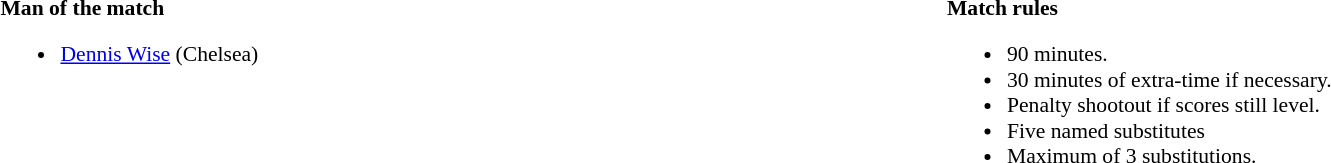<table width=100% style="font-size: 90%">
<tr>
<td width=50% valign=top><br><strong>Man of the match</strong><ul><li><a href='#'>Dennis Wise</a> (Chelsea)</li></ul></td>
<td width=50% valign=top><br><strong>Match rules</strong><ul><li>90 minutes.</li><li>30 minutes of extra-time if necessary.</li><li>Penalty shootout if scores still level.</li><li>Five named substitutes</li><li>Maximum of 3 substitutions.</li></ul></td>
</tr>
</table>
